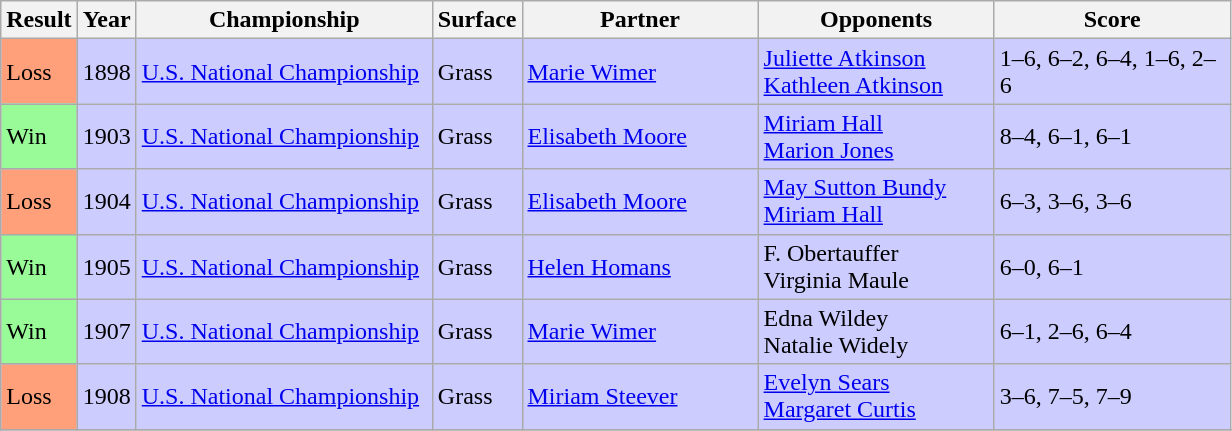<table class="sortable wikitable">
<tr>
<th style="width:40px">Result</th>
<th style="width:30px">Year</th>
<th style="width:190px">Championship</th>
<th style="width:50px">Surface</th>
<th style="width:150px">Partner</th>
<th style="width:150px">Opponents</th>
<th style="width:150px" class="unsortable">Score</th>
</tr>
<tr style="background:#ccf;">
<td style="background:#ffa07a;">Loss</td>
<td>1898</td>
<td><a href='#'>U.S. National Championship</a></td>
<td>Grass</td>
<td> <a href='#'>Marie Wimer</a></td>
<td> <a href='#'>Juliette Atkinson</a><br>   <a href='#'>Kathleen Atkinson</a></td>
<td>1–6, 6–2, 6–4, 1–6, 2–6</td>
</tr>
<tr style="background:#ccf;">
<td style="background:#98fb98;">Win</td>
<td>1903</td>
<td><a href='#'>U.S. National Championship</a></td>
<td>Grass</td>
<td> <a href='#'>Elisabeth Moore</a></td>
<td> <a href='#'>Miriam Hall</a><br>  <a href='#'>Marion Jones</a></td>
<td>8–4, 6–1, 6–1</td>
</tr>
<tr style="background:#ccf;">
<td style="background:#ffa07a;">Loss</td>
<td>1904</td>
<td><a href='#'>U.S. National Championship</a></td>
<td>Grass</td>
<td> <a href='#'>Elisabeth Moore</a></td>
<td>  <a href='#'>May Sutton Bundy</a><br>   <a href='#'>Miriam Hall</a></td>
<td>6–3, 3–6, 3–6</td>
</tr>
<tr style="background:#ccf;">
<td style="background:#98fb98;">Win</td>
<td>1905</td>
<td><a href='#'>U.S. National Championship</a></td>
<td>Grass</td>
<td> <a href='#'>Helen Homans</a></td>
<td> F. Obertauffer <br>  Virginia Maule</td>
<td>6–0, 6–1</td>
</tr>
<tr style="background:#ccf;">
<td style="background:#98fb98;">Win</td>
<td>1907</td>
<td><a href='#'>U.S. National Championship</a></td>
<td>Grass</td>
<td> <a href='#'>Marie Wimer</a></td>
<td> Edna Wildey<br>  Natalie Widely</td>
<td>6–1, 2–6, 6–4</td>
</tr>
<tr style="background:#ccf;">
<td style="background:#ffa07a;">Loss</td>
<td>1908</td>
<td><a href='#'>U.S. National Championship</a></td>
<td>Grass</td>
<td> <a href='#'>Miriam Steever</a></td>
<td>  <a href='#'>Evelyn Sears</a><br>   <a href='#'>Margaret Curtis</a></td>
<td>3–6, 7–5, 7–9</td>
</tr>
<tr>
</tr>
</table>
